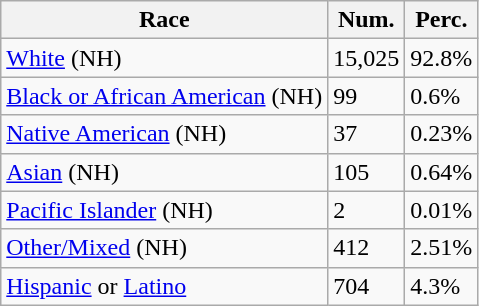<table class="wikitable">
<tr>
<th>Race</th>
<th>Num.</th>
<th>Perc.</th>
</tr>
<tr>
<td><a href='#'>White</a> (NH)</td>
<td>15,025</td>
<td>92.8%</td>
</tr>
<tr>
<td><a href='#'>Black or African American</a> (NH)</td>
<td>99</td>
<td>0.6%</td>
</tr>
<tr>
<td><a href='#'>Native American</a> (NH)</td>
<td>37</td>
<td>0.23%</td>
</tr>
<tr>
<td><a href='#'>Asian</a> (NH)</td>
<td>105</td>
<td>0.64%</td>
</tr>
<tr>
<td><a href='#'>Pacific Islander</a> (NH)</td>
<td>2</td>
<td>0.01%</td>
</tr>
<tr>
<td><a href='#'>Other/Mixed</a> (NH)</td>
<td>412</td>
<td>2.51%</td>
</tr>
<tr>
<td><a href='#'>Hispanic</a> or <a href='#'>Latino</a></td>
<td>704</td>
<td>4.3%</td>
</tr>
</table>
